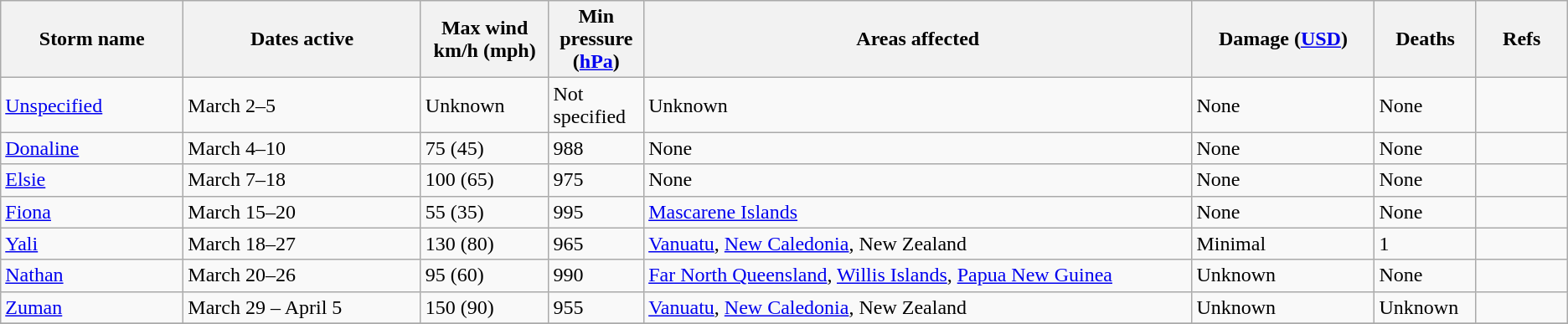<table class="wikitable sortable">
<tr>
<th width="10%"><strong>Storm name</strong></th>
<th width="13%"><strong>Dates active</strong></th>
<th width="7%"><strong>Max wind km/h (mph)</strong></th>
<th width="5%"><strong>Min pressure (<a href='#'>hPa</a>)</strong></th>
<th width="30%" class="unsortable"><strong>Areas affected</strong></th>
<th width="10%"><strong>Damage (<a href='#'>USD</a>)</strong></th>
<th width="5%"><strong>Deaths</strong></th>
<th width="5%" class="unsortable"><strong>Refs</strong></th>
</tr>
<tr>
<td><a href='#'>Unspecified</a></td>
<td>March 2–5</td>
<td>Unknown</td>
<td>Not specified</td>
<td>Unknown</td>
<td>None</td>
<td>None</td>
<td></td>
</tr>
<tr>
<td><a href='#'>Donaline</a></td>
<td>March 4–10</td>
<td>75 (45)</td>
<td>988</td>
<td>None</td>
<td>None</td>
<td>None</td>
<td></td>
</tr>
<tr>
<td><a href='#'>Elsie</a></td>
<td>March 7–18</td>
<td>100 (65)</td>
<td>975</td>
<td>None</td>
<td>None</td>
<td>None</td>
<td></td>
</tr>
<tr>
<td><a href='#'>Fiona</a></td>
<td>March 15–20</td>
<td>55 (35)</td>
<td>995</td>
<td><a href='#'>Mascarene Islands</a></td>
<td>None</td>
<td>None</td>
<td></td>
</tr>
<tr>
<td><a href='#'>Yali</a></td>
<td>March 18–27</td>
<td>130 (80)</td>
<td>965</td>
<td><a href='#'>Vanuatu</a>, <a href='#'>New Caledonia</a>, New Zealand</td>
<td>Minimal</td>
<td>1</td>
<td></td>
</tr>
<tr>
<td><a href='#'>Nathan</a></td>
<td>March 20–26</td>
<td>95 (60)</td>
<td>990</td>
<td><a href='#'>Far North Queensland</a>, <a href='#'>Willis Islands</a>, <a href='#'>Papua New Guinea</a></td>
<td>Unknown</td>
<td>None</td>
<td></td>
</tr>
<tr>
<td><a href='#'>Zuman</a></td>
<td>March 29 – April 5</td>
<td>150 (90)</td>
<td>955</td>
<td><a href='#'>Vanuatu</a>, <a href='#'>New Caledonia</a>, New Zealand</td>
<td>Unknown</td>
<td>Unknown</td>
<td></td>
</tr>
<tr>
</tr>
</table>
